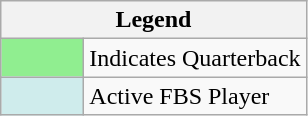<table class="wikitable">
<tr>
<th colspan="2">Legend</th>
</tr>
<tr>
<td bgcolor=lightgreen width=3em></td>
<td>Indicates Quarterback</td>
</tr>
<tr>
<td style="background:#cfecec;; width:3em"></td>
<td>Active FBS Player<br></td>
</tr>
</table>
